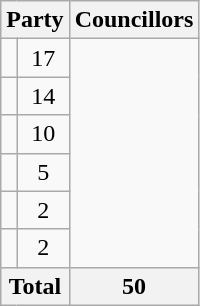<table class="wikitable">
<tr>
<th colspan=2>Party</th>
<th>Councillors</th>
</tr>
<tr>
<td></td>
<td align=center>17</td>
</tr>
<tr>
<td></td>
<td align=center>14</td>
</tr>
<tr>
<td></td>
<td align=center>10</td>
</tr>
<tr>
<td></td>
<td align=center>5</td>
</tr>
<tr>
<td></td>
<td align=center>2</td>
</tr>
<tr>
<td></td>
<td align=center>2</td>
</tr>
<tr>
<th colspan=2>Total</th>
<th align=center>50</th>
</tr>
</table>
